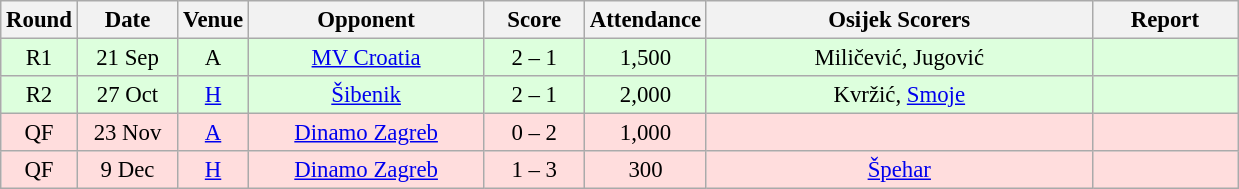<table class="wikitable sortable" style="text-align: center; font-size:95%;">
<tr>
<th width="30">Round</th>
<th width="60">Date<br></th>
<th width="20">Venue<br></th>
<th width="150">Opponent<br></th>
<th width="60">Score<br></th>
<th width="40">Attendance<br></th>
<th width="250">Osijek Scorers</th>
<th width="90" class="unsortable">Report</th>
</tr>
<tr bgcolor="#ddffdd">
<td>R1</td>
<td>21 Sep</td>
<td>A</td>
<td><a href='#'>MV Croatia</a></td>
<td>2 – 1</td>
<td>1,500</td>
<td>Miličević, Jugović</td>
<td></td>
</tr>
<tr bgcolor="#ddffdd">
<td>R2</td>
<td>27 Oct</td>
<td><a href='#'>H</a></td>
<td><a href='#'>Šibenik</a></td>
<td>2 – 1</td>
<td>2,000</td>
<td>Kvržić, <a href='#'>Smoje</a></td>
<td></td>
</tr>
<tr bgcolor="#ffdddd">
<td>QF</td>
<td>23 Nov</td>
<td><a href='#'>A</a></td>
<td><a href='#'>Dinamo Zagreb</a></td>
<td>0 – 2</td>
<td>1,000</td>
<td></td>
<td></td>
</tr>
<tr bgcolor="#ffdddd">
<td>QF</td>
<td>9 Dec</td>
<td><a href='#'>H</a></td>
<td><a href='#'>Dinamo Zagreb</a></td>
<td>1 – 3</td>
<td>300</td>
<td><a href='#'>Špehar</a></td>
<td></td>
</tr>
</table>
